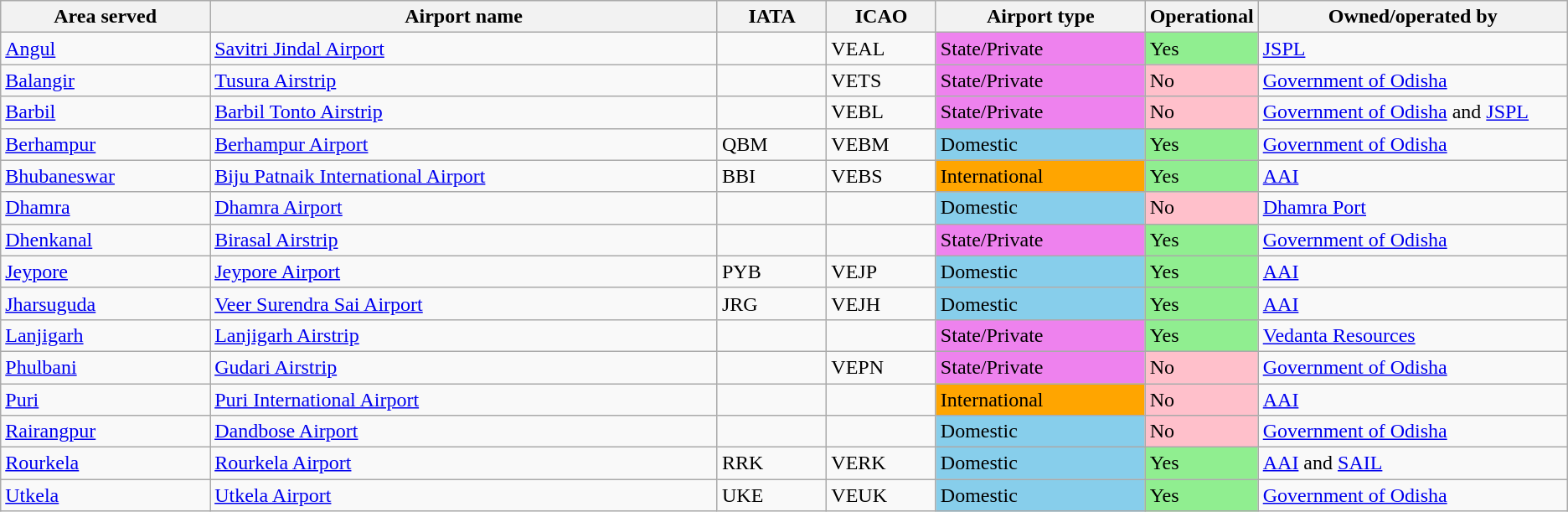<table class="sortable wikitable"style="text-align:left;"style="font-size: 85%">
<tr>
<th style="width:10em;">Area served</th>
<th style="width:25em;">Airport name</th>
<th style="width:5em;">IATA</th>
<th style="width:5em;">ICAO</th>
<th style="width:10em;">Airport type</th>
<th style="width:5em;">Operational</th>
<th style="width:15em;">Owned/operated by</th>
</tr>
<tr>
<td><a href='#'>Angul</a></td>
<td><a href='#'>Savitri Jindal Airport</a></td>
<td></td>
<td>VEAL</td>
<td style="background:violet;">State/Private</td>
<td style="background:lightgreen;">Yes</td>
<td><a href='#'>JSPL</a></td>
</tr>
<tr>
<td><a href='#'>Balangir</a></td>
<td><a href='#'>Tusura Airstrip</a></td>
<td></td>
<td>VETS</td>
<td style="background:violet;">State/Private</td>
<td style="background:pink;">No</td>
<td><a href='#'>Government of Odisha</a></td>
</tr>
<tr>
<td><a href='#'>Barbil</a></td>
<td><a href='#'>Barbil Tonto Airstrip</a></td>
<td></td>
<td>VEBL</td>
<td style="background:violet;">State/Private</td>
<td style="background:pink;">No</td>
<td><a href='#'>Government of Odisha</a> and <a href='#'>JSPL</a></td>
</tr>
<tr>
<td><a href='#'>Berhampur</a></td>
<td><a href='#'>Berhampur Airport</a></td>
<td>QBM</td>
<td>VEBM</td>
<td style="background:skyblue;">Domestic</td>
<td style="background:lightgreen;">Yes</td>
<td><a href='#'>Government of Odisha</a></td>
</tr>
<tr>
<td><a href='#'>Bhubaneswar</a></td>
<td><a href='#'>Biju Patnaik International Airport</a></td>
<td>BBI</td>
<td>VEBS</td>
<td style="background:orange;">International</td>
<td style="background:lightgreen;">Yes</td>
<td><a href='#'>AAI</a></td>
</tr>
<tr>
<td><a href='#'>Dhamra</a></td>
<td><a href='#'>Dhamra Airport</a></td>
<td></td>
<td></td>
<td style="background:skyblue;">Domestic</td>
<td style="background:Pink;">No</td>
<td><a href='#'>Dhamra Port</a></td>
</tr>
<tr>
<td><a href='#'>Dhenkanal</a></td>
<td><a href='#'>Birasal Airstrip</a></td>
<td></td>
<td></td>
<td style="background:violet;">State/Private</td>
<td style="background:lightgreen;">Yes</td>
<td><a href='#'>Government of Odisha</a></td>
</tr>
<tr>
<td><a href='#'>Jeypore</a></td>
<td><a href='#'>Jeypore Airport</a></td>
<td>PYB</td>
<td>VEJP</td>
<td style="background:skyblue;">Domestic</td>
<td style="background:lightgreen;">Yes</td>
<td><a href='#'>AAI</a></td>
</tr>
<tr>
<td><a href='#'>Jharsuguda</a></td>
<td><a href='#'>Veer Surendra Sai Airport</a></td>
<td>JRG</td>
<td>VEJH</td>
<td style="background:skyblue;">Domestic</td>
<td style="background:lightgreen;">Yes</td>
<td><a href='#'>AAI</a></td>
</tr>
<tr>
<td><a href='#'>Lanjigarh</a></td>
<td><a href='#'>Lanjigarh Airstrip</a></td>
<td></td>
<td></td>
<td style="background:violet;">State/Private</td>
<td style="background:lightgreen;">Yes</td>
<td><a href='#'>Vedanta Resources</a></td>
</tr>
<tr>
<td><a href='#'>Phulbani</a></td>
<td><a href='#'>Gudari Airstrip</a></td>
<td></td>
<td>VEPN</td>
<td style="background:violet;">State/Private</td>
<td style="background:pink;">No</td>
<td><a href='#'>Government of Odisha</a></td>
</tr>
<tr>
<td><a href='#'>Puri</a></td>
<td><a href='#'>Puri International Airport</a></td>
<td></td>
<td></td>
<td style="background:orange;">International</td>
<td style="background:pink;">No</td>
<td><a href='#'>AAI</a></td>
</tr>
<tr>
<td><a href='#'>Rairangpur</a></td>
<td><a href='#'>Dandbose Airport</a></td>
<td></td>
<td></td>
<td style="background:skyblue;">Domestic</td>
<td style="background:pink;">No</td>
<td><a href='#'>Government of Odisha</a></td>
</tr>
<tr>
<td><a href='#'>Rourkela</a></td>
<td><a href='#'>Rourkela Airport</a></td>
<td>RRK</td>
<td>VERK</td>
<td style="background:skyblue;">Domestic</td>
<td style="background:lightgreen;">Yes</td>
<td><a href='#'>AAI</a> and <a href='#'>SAIL</a></td>
</tr>
<tr>
<td><a href='#'>Utkela</a></td>
<td><a href='#'>Utkela Airport</a></td>
<td>UKE</td>
<td>VEUK</td>
<td style="background:skyblue;">Domestic</td>
<td style="background:lightgreen;">Yes</td>
<td><a href='#'>Government of Odisha</a></td>
</tr>
</table>
